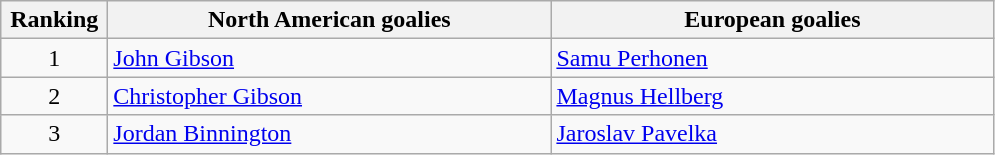<table class="wikitable">
<tr>
<th style="width:4em;">Ranking</th>
<th style="width:18em;">North American goalies</th>
<th style="width:18em;">European goalies</th>
</tr>
<tr>
<td style="text-align:center;">1</td>
<td> <a href='#'>John Gibson</a></td>
<td> <a href='#'>Samu Perhonen</a></td>
</tr>
<tr>
<td style="text-align:center;">2</td>
<td> <a href='#'>Christopher Gibson</a></td>
<td> <a href='#'>Magnus Hellberg</a></td>
</tr>
<tr>
<td style="text-align:center;">3</td>
<td> <a href='#'>Jordan Binnington</a></td>
<td> <a href='#'>Jaroslav Pavelka</a></td>
</tr>
</table>
